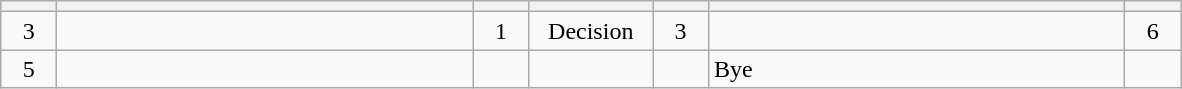<table class="wikitable" style="text-align: center;">
<tr>
<th width=30></th>
<th width=270></th>
<th width=30></th>
<th width=75></th>
<th width=30></th>
<th width=270></th>
<th width=30></th>
</tr>
<tr>
<td>3</td>
<td align=left><strong></strong></td>
<td>1</td>
<td>Decision</td>
<td>3</td>
<td align=left></td>
<td>6</td>
</tr>
<tr>
<td>5</td>
<td align=left><strong></strong></td>
<td></td>
<td></td>
<td></td>
<td align=left>Bye</td>
<td></td>
</tr>
</table>
